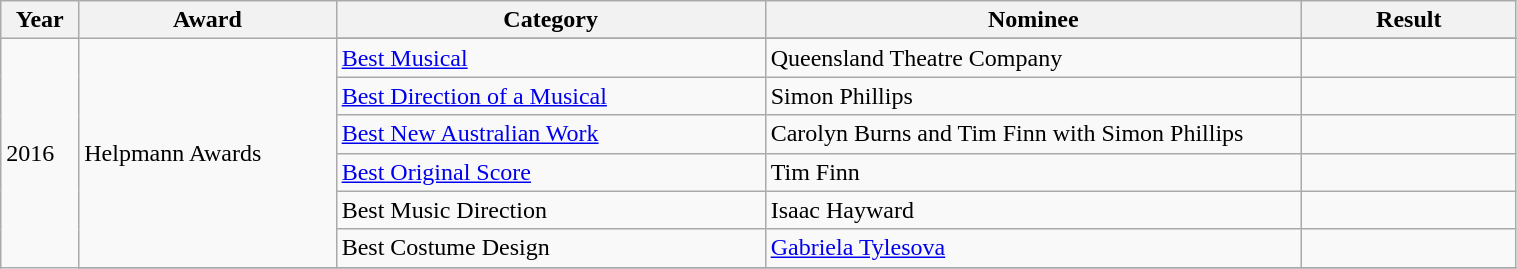<table class="wikitable" width="80%">
<tr>
<th width="3%">Year</th>
<th width="12%">Award</th>
<th width="20%">Category</th>
<th width="25%">Nominee</th>
<th width="10%">Result</th>
</tr>
<tr>
<td rowspan="8">2016</td>
<td rowspan="7">Helpmann Awards</td>
</tr>
<tr>
<td><a href='#'>Best Musical</a></td>
<td>Queensland Theatre Company</td>
<td></td>
</tr>
<tr>
<td><a href='#'>Best Direction of a Musical</a></td>
<td>Simon Phillips</td>
<td></td>
</tr>
<tr>
<td><a href='#'>Best New Australian Work</a></td>
<td>Carolyn Burns and Tim Finn with Simon Phillips</td>
<td></td>
</tr>
<tr>
<td><a href='#'>Best Original Score</a></td>
<td>Tim Finn</td>
<td></td>
</tr>
<tr>
<td>Best Music Direction</td>
<td>Isaac Hayward</td>
<td></td>
</tr>
<tr>
<td>Best Costume Design</td>
<td><a href='#'>Gabriela Tylesova</a></td>
<td></td>
</tr>
<tr>
</tr>
</table>
